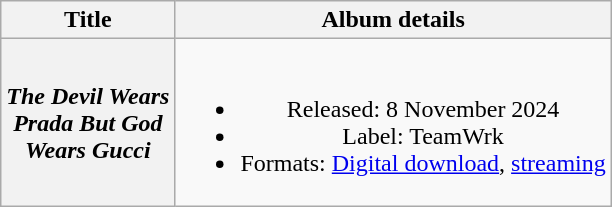<table class="wikitable plainrowheaders" style="text-align:center;">
<tr>
<th scope="col" rowspan="1">Title</th>
<th scope="col" rowspan="1">Album details</th>
</tr>
<tr>
<th scope="row"><em>The Devil Wears<br>Prada But God <br>Wears Gucci</em></th>
<td><br><ul><li>Released: 8 November 2024</li><li>Label: TeamWrk</li><li>Formats: <a href='#'>Digital download</a>, <a href='#'>streaming</a></li></ul></td>
</tr>
</table>
